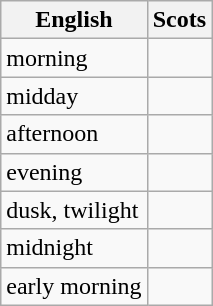<table class="wikitable" border="1">
<tr>
<th>English</th>
<th>Scots</th>
</tr>
<tr>
<td>morning</td>
<td></td>
</tr>
<tr>
<td>midday</td>
<td></td>
</tr>
<tr>
<td>afternoon</td>
<td></td>
</tr>
<tr>
<td>evening</td>
<td></td>
</tr>
<tr>
<td>dusk, twilight</td>
<td></td>
</tr>
<tr>
<td>midnight</td>
<td></td>
</tr>
<tr>
<td>early morning</td>
<td></td>
</tr>
</table>
